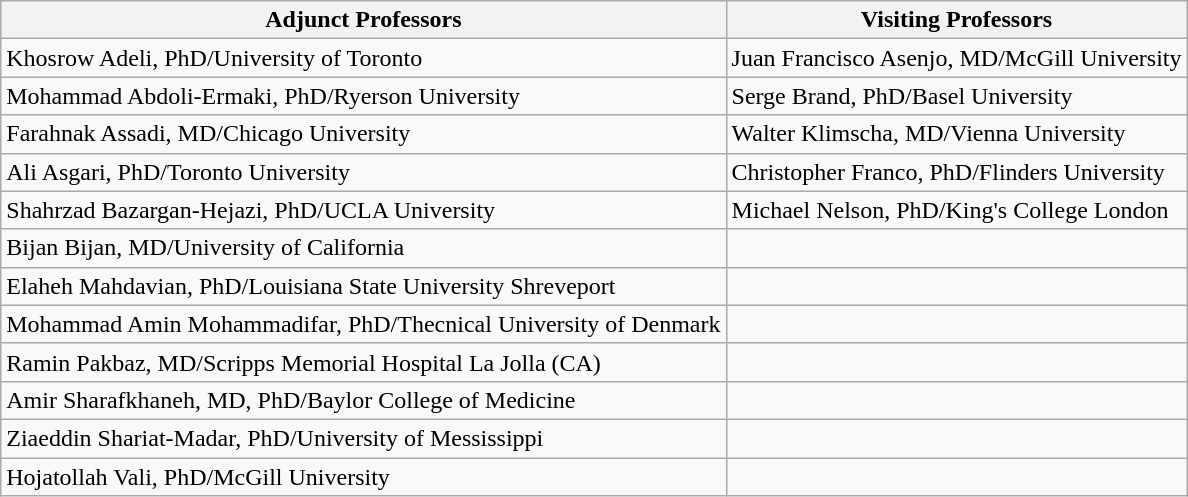<table class="wikitable">
<tr>
<th>Adjunct Professors</th>
<th>Visiting Professors</th>
</tr>
<tr>
<td>Khosrow Adeli, PhD/University of Toronto</td>
<td>Juan Francisco Asenjo, MD/McGill University</td>
</tr>
<tr>
<td>Mohammad Abdoli-Ermaki, PhD/Ryerson University</td>
<td>Serge Brand, PhD/Basel University</td>
</tr>
<tr>
<td>Farahnak Assadi, MD/Chicago University</td>
<td>Walter Klimscha, MD/Vienna University</td>
</tr>
<tr>
<td>Ali Asgari, PhD/Toronto University</td>
<td>Christopher Franco, PhD/Flinders University</td>
</tr>
<tr>
<td>Shahrzad Bazargan-Hejazi, PhD/UCLA University</td>
<td>Michael Nelson, PhD/King's College London</td>
</tr>
<tr>
<td>Bijan Bijan, MD/University of California</td>
<td></td>
</tr>
<tr>
<td>Elaheh Mahdavian, PhD/Louisiana State University Shreveport</td>
<td></td>
</tr>
<tr>
<td>Mohammad Amin Mohammadifar, PhD/Thecnical University of Denmark</td>
<td></td>
</tr>
<tr>
<td>Ramin Pakbaz, MD/Scripps Memorial Hospital La Jolla (CA)</td>
<td></td>
</tr>
<tr>
<td>Amir Sharafkhaneh, MD, PhD/Baylor College of Medicine</td>
<td></td>
</tr>
<tr>
<td>Ziaeddin Shariat-Madar, PhD/University of Messissippi</td>
<td></td>
</tr>
<tr>
<td>Hojatollah Vali, PhD/McGill University</td>
<td></td>
</tr>
</table>
